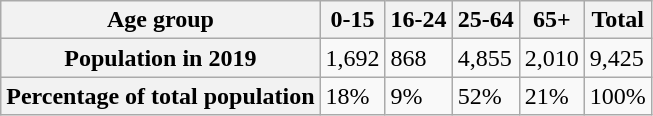<table class="wikitable">
<tr>
<th>Age group</th>
<th>0-15</th>
<th>16-24</th>
<th>25-64</th>
<th>65+</th>
<th>Total</th>
</tr>
<tr>
<th>Population in 2019</th>
<td>1,692</td>
<td>868</td>
<td>4,855</td>
<td>2,010</td>
<td>9,425</td>
</tr>
<tr>
<th>Percentage of total population</th>
<td>18%</td>
<td>9%</td>
<td>52%</td>
<td>21%</td>
<td>100%</td>
</tr>
</table>
